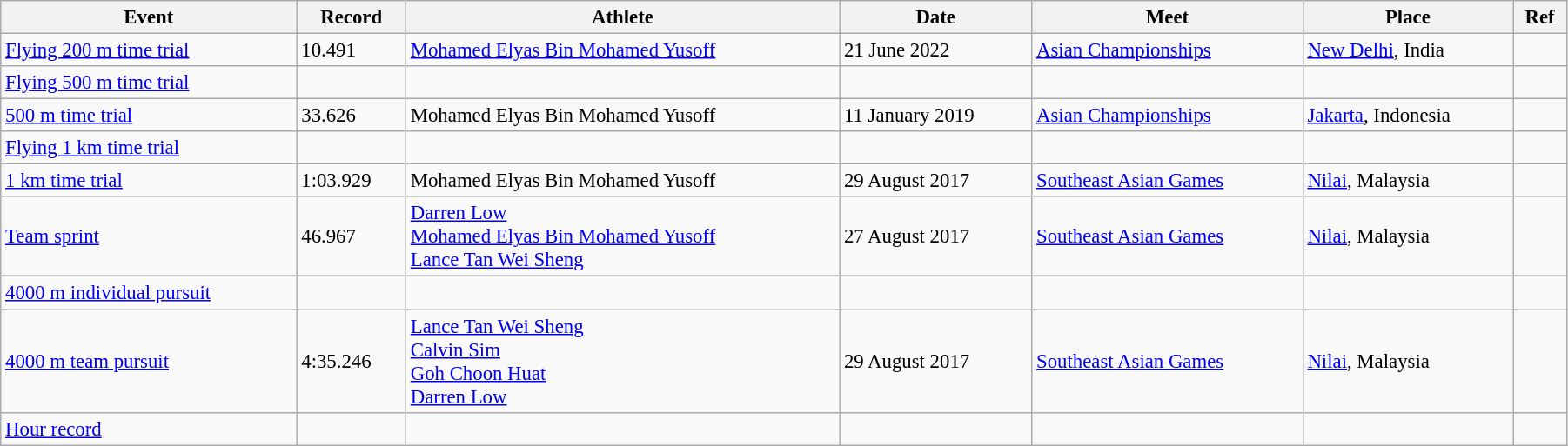<table class="wikitable" style="font-size:95%; width: 95%;">
<tr>
<th>Event</th>
<th>Record</th>
<th>Athlete</th>
<th>Date</th>
<th>Meet</th>
<th>Place</th>
<th>Ref</th>
</tr>
<tr>
<td><a href='#'>Flying 200 m time trial</a></td>
<td>10.491</td>
<td><a href='#'>Mohamed Elyas Bin Mohamed Yusoff</a></td>
<td>21 June 2022</td>
<td><a href='#'>Asian Championships</a></td>
<td><a href='#'>New Delhi</a>, India</td>
<td></td>
</tr>
<tr>
<td><a href='#'>Flying 500 m time trial</a></td>
<td></td>
<td></td>
<td></td>
<td></td>
<td></td>
<td></td>
</tr>
<tr>
<td><a href='#'>500 m time trial</a></td>
<td>33.626</td>
<td>Mohamed Elyas Bin Mohamed Yusoff</td>
<td>11 January 2019</td>
<td><a href='#'>Asian Championships</a></td>
<td><a href='#'>Jakarta</a>, Indonesia</td>
<td></td>
</tr>
<tr>
<td><a href='#'>Flying 1 km time trial</a></td>
<td></td>
<td></td>
<td></td>
<td></td>
<td></td>
<td></td>
</tr>
<tr>
<td><a href='#'>1 km time trial</a></td>
<td>1:03.929</td>
<td>Mohamed Elyas Bin Mohamed Yusoff</td>
<td>29 August 2017</td>
<td><a href='#'>Southeast Asian Games</a></td>
<td><a href='#'>Nilai</a>, Malaysia</td>
<td></td>
</tr>
<tr>
<td><a href='#'>Team sprint</a></td>
<td>46.967</td>
<td><a href='#'>Darren Low</a><br><a href='#'>Mohamed Elyas Bin Mohamed Yusoff</a><br><a href='#'>Lance Tan Wei Sheng</a></td>
<td>27 August 2017</td>
<td><a href='#'>Southeast Asian Games</a></td>
<td><a href='#'>Nilai</a>, Malaysia</td>
<td></td>
</tr>
<tr>
<td><a href='#'>4000 m individual pursuit</a></td>
<td></td>
<td></td>
<td></td>
<td></td>
<td></td>
<td></td>
</tr>
<tr>
<td><a href='#'>4000 m team pursuit</a></td>
<td>4:35.246</td>
<td><a href='#'>Lance Tan Wei Sheng</a><br><a href='#'>Calvin Sim</a><br><a href='#'>Goh Choon Huat</a><br><a href='#'>Darren Low</a></td>
<td>29 August 2017</td>
<td><a href='#'>Southeast Asian Games</a></td>
<td><a href='#'>Nilai</a>, Malaysia</td>
<td></td>
</tr>
<tr>
<td><a href='#'>Hour record</a></td>
<td></td>
<td></td>
<td></td>
<td></td>
<td></td>
<td></td>
</tr>
</table>
